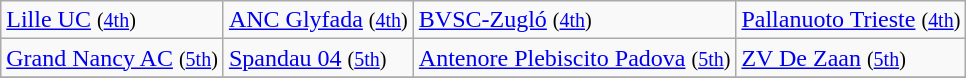<table class="wikitable">
<tr>
<td> <a href='#'>Lille UC</a> <small>(<a href='#'>4th</a>)</small></td>
<td> <a href='#'>ANC Glyfada</a> <small>(<a href='#'>4th</a>)</small></td>
<td> <a href='#'>BVSC-Zugló</a> <small>(<a href='#'>4th</a>)</small></td>
<td> <a href='#'>Pallanuoto Trieste</a> <small>(<a href='#'>4th</a>)</small></td>
</tr>
<tr>
<td> <a href='#'>Grand Nancy AC</a> <small>(<a href='#'>5th</a>)</small></td>
<td> <a href='#'>Spandau 04</a> <small>(<a href='#'>5th</a>)</small></td>
<td> <a href='#'>Antenore Plebiscito Padova</a> <small>(<a href='#'>5th</a>)</small></td>
<td> <a href='#'>ZV De Zaan</a> <small>(<a href='#'>5th</a>)</small></td>
</tr>
<tr>
</tr>
</table>
